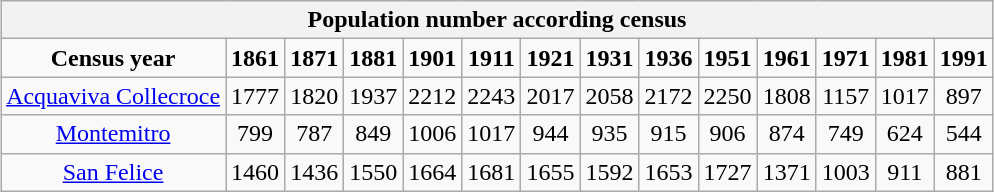<table class="wikitable" style="margin: 0.5em auto; text-align: center;">
<tr>
<th colspan="15">Population number according census</th>
</tr>
<tr>
<td><strong>Census year</strong></td>
<td><strong>1861</strong></td>
<td><strong>1871</strong></td>
<td><strong>1881</strong></td>
<td><strong>1901</strong></td>
<td><strong>1911</strong></td>
<td><strong>1921</strong></td>
<td><strong>1931</strong></td>
<td><strong>1936</strong></td>
<td><strong>1951</strong></td>
<td><strong>1961</strong></td>
<td><strong>1971</strong></td>
<td><strong>1981</strong></td>
<td><strong>1991</strong></td>
</tr>
<tr>
<td><a href='#'>Acquaviva Collecroce</a></td>
<td>1777</td>
<td>1820</td>
<td>1937</td>
<td>2212</td>
<td>2243</td>
<td>2017</td>
<td>2058</td>
<td>2172</td>
<td>2250</td>
<td>1808</td>
<td>1157</td>
<td>1017</td>
<td>897</td>
</tr>
<tr>
<td><a href='#'>Montemitro</a></td>
<td>799</td>
<td>787</td>
<td>849</td>
<td>1006</td>
<td>1017</td>
<td>944</td>
<td>935</td>
<td>915</td>
<td>906</td>
<td>874</td>
<td>749</td>
<td>624</td>
<td>544</td>
</tr>
<tr>
<td><a href='#'>San Felice</a></td>
<td>1460</td>
<td>1436</td>
<td>1550</td>
<td>1664</td>
<td>1681</td>
<td>1655</td>
<td>1592</td>
<td>1653</td>
<td>1727</td>
<td>1371</td>
<td>1003</td>
<td>911</td>
<td>881</td>
</tr>
</table>
